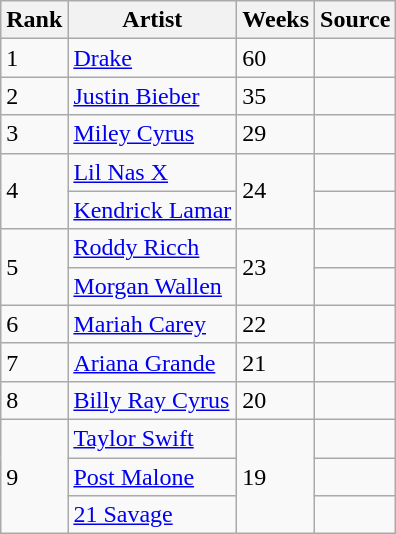<table class="wikitable">
<tr>
<th>Rank</th>
<th>Artist</th>
<th>Weeks</th>
<th>Source</th>
</tr>
<tr>
<td>1</td>
<td><a href='#'>Drake</a></td>
<td>60</td>
<td> </td>
</tr>
<tr>
<td>2</td>
<td><a href='#'>Justin Bieber</a></td>
<td>35</td>
<td> </td>
</tr>
<tr>
<td>3</td>
<td><a href='#'>Miley Cyrus</a></td>
<td>29</td>
<td> </td>
</tr>
<tr>
<td rowspan="2">4</td>
<td><a href='#'>Lil Nas X</a></td>
<td rowspan="2">24</td>
<td></td>
</tr>
<tr>
<td><a href='#'>Kendrick Lamar</a></td>
<td></td>
</tr>
<tr>
<td rowspan="2">5</td>
<td><a href='#'>Roddy Ricch</a></td>
<td rowspan="2">23</td>
<td></td>
</tr>
<tr>
<td><a href='#'>Morgan Wallen</a></td>
<td></td>
</tr>
<tr>
<td>6</td>
<td><a href='#'>Mariah Carey</a></td>
<td>22</td>
<td></td>
</tr>
<tr>
<td>7</td>
<td><a href='#'>Ariana Grande</a></td>
<td>21</td>
<td></td>
</tr>
<tr>
<td>8</td>
<td><a href='#'>Billy Ray Cyrus</a></td>
<td>20</td>
<td></td>
</tr>
<tr>
<td rowspan="3">9</td>
<td><a href='#'>Taylor Swift</a></td>
<td rowspan="3">19</td>
<td></td>
</tr>
<tr>
<td><a href='#'>Post Malone</a></td>
<td></td>
</tr>
<tr>
<td><a href='#'>21 Savage</a></td>
<td></td>
</tr>
</table>
